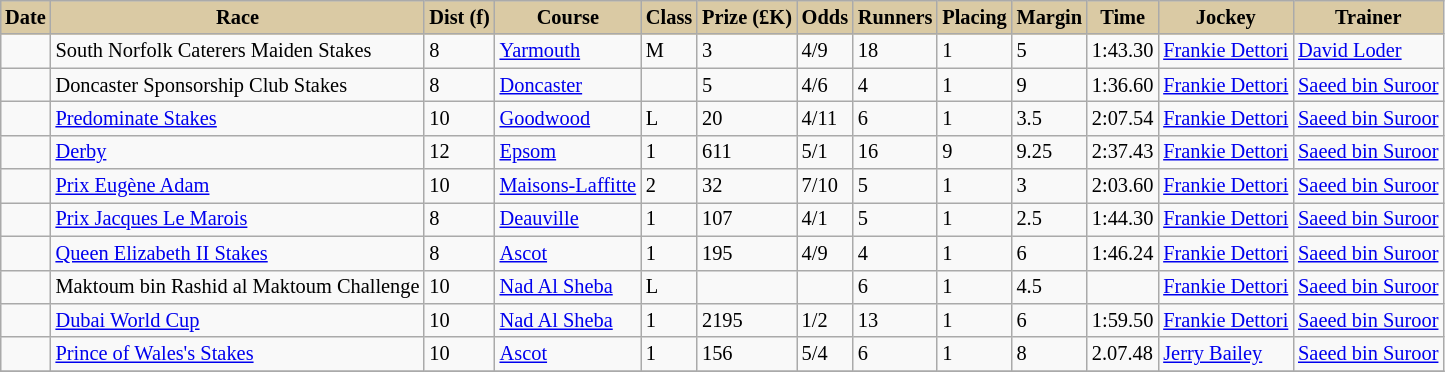<table class = "wikitable sortable" | border="1" cellpadding="1" style="text-align:centre; margin-left:1em; float:centre; border-collapse: collapse; font-size:85%">
<tr style="background:#dacaa4; text-align:center;">
<th style="background-color:#dacaa4;">Date</th>
<th style="background-color:#dacaa4;">Race</th>
<th style="background-color:#dacaa4;">Dist (f)</th>
<th style="background-color:#dacaa4;">Course</th>
<th style="background-color:#dacaa4;">Class</th>
<th style="background-color:#dacaa4;">Prize (£K)</th>
<th style="background-color:#dacaa4;">Odds</th>
<th style="background-color:#dacaa4;">Runners</th>
<th style="background-color:#dacaa4;">Placing</th>
<th style="background-color:#dacaa4;">Margin</th>
<th style="background-color:#dacaa4;">Time</th>
<th style="background-color:#dacaa4;">Jockey</th>
<th style="background-color:#dacaa4;">Trainer</th>
</tr>
<tr>
<td></td>
<td>South Norfolk Caterers Maiden Stakes</td>
<td>8</td>
<td><a href='#'>Yarmouth</a></td>
<td>M</td>
<td>3</td>
<td>4/9</td>
<td>18</td>
<td>1</td>
<td>5</td>
<td>1:43.30</td>
<td><a href='#'>Frankie Dettori</a></td>
<td><a href='#'>David Loder</a></td>
</tr>
<tr>
<td></td>
<td>Doncaster Sponsorship Club Stakes</td>
<td>8</td>
<td><a href='#'>Doncaster</a></td>
<td></td>
<td>5</td>
<td>4/6</td>
<td>4</td>
<td>1</td>
<td>9</td>
<td>1:36.60</td>
<td><a href='#'>Frankie Dettori</a></td>
<td><a href='#'>Saeed bin Suroor</a></td>
</tr>
<tr>
<td></td>
<td><a href='#'>Predominate Stakes</a></td>
<td>10</td>
<td><a href='#'>Goodwood</a></td>
<td>L</td>
<td>20</td>
<td>4/11</td>
<td>6</td>
<td>1</td>
<td>3.5</td>
<td>2:07.54</td>
<td><a href='#'>Frankie Dettori</a></td>
<td><a href='#'>Saeed bin Suroor</a></td>
</tr>
<tr>
<td></td>
<td><a href='#'>Derby</a></td>
<td>12</td>
<td><a href='#'>Epsom</a></td>
<td>1</td>
<td>611</td>
<td>5/1</td>
<td>16</td>
<td>9</td>
<td>9.25</td>
<td>2:37.43</td>
<td><a href='#'>Frankie Dettori</a></td>
<td><a href='#'>Saeed bin Suroor</a></td>
</tr>
<tr>
<td></td>
<td><a href='#'>Prix Eugène Adam</a></td>
<td>10</td>
<td><a href='#'>Maisons-Laffitte</a></td>
<td>2</td>
<td>32</td>
<td>7/10</td>
<td>5</td>
<td>1</td>
<td>3</td>
<td>2:03.60</td>
<td><a href='#'>Frankie Dettori</a></td>
<td><a href='#'>Saeed bin Suroor</a></td>
</tr>
<tr>
<td></td>
<td><a href='#'>Prix Jacques Le Marois</a></td>
<td>8</td>
<td><a href='#'>Deauville</a></td>
<td>1</td>
<td>107</td>
<td>4/1</td>
<td>5</td>
<td>1</td>
<td>2.5</td>
<td>1:44.30</td>
<td><a href='#'>Frankie Dettori</a></td>
<td><a href='#'>Saeed bin Suroor</a></td>
</tr>
<tr>
<td></td>
<td><a href='#'>Queen Elizabeth II Stakes</a></td>
<td>8</td>
<td><a href='#'>Ascot</a></td>
<td>1</td>
<td>195</td>
<td>4/9</td>
<td>4</td>
<td>1</td>
<td>6</td>
<td>1:46.24</td>
<td><a href='#'>Frankie Dettori</a></td>
<td><a href='#'>Saeed bin Suroor</a></td>
</tr>
<tr>
<td></td>
<td>Maktoum bin Rashid al Maktoum Challenge</td>
<td>10</td>
<td><a href='#'>Nad Al Sheba</a></td>
<td>L</td>
<td></td>
<td></td>
<td>6</td>
<td>1</td>
<td>4.5</td>
<td></td>
<td><a href='#'>Frankie Dettori</a></td>
<td><a href='#'>Saeed bin Suroor</a></td>
</tr>
<tr>
<td></td>
<td><a href='#'>Dubai World Cup</a></td>
<td>10</td>
<td><a href='#'>Nad Al Sheba</a></td>
<td>1</td>
<td>2195</td>
<td>1/2</td>
<td>13</td>
<td>1</td>
<td>6</td>
<td>1:59.50</td>
<td><a href='#'>Frankie Dettori</a></td>
<td><a href='#'>Saeed bin Suroor</a></td>
</tr>
<tr>
<td></td>
<td><a href='#'>Prince of Wales's Stakes</a></td>
<td>10</td>
<td><a href='#'>Ascot</a></td>
<td>1</td>
<td>156</td>
<td>5/4</td>
<td>6</td>
<td>1</td>
<td>8</td>
<td>2.07.48</td>
<td><a href='#'>Jerry Bailey</a></td>
<td><a href='#'>Saeed bin Suroor</a></td>
</tr>
<tr>
</tr>
</table>
